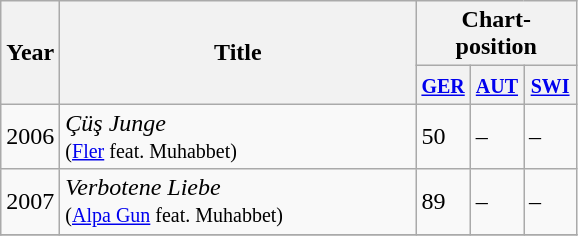<table class="wikitable">
<tr>
<th width="28" rowspan="2">Year</th>
<th width="230" rowspan="2">Title</th>
<th colspan="3">Chart-position</th>
</tr>
<tr>
<th width="28"><small><a href='#'>GER</a></small></th>
<th width="28"><small><a href='#'>AUT</a></small></th>
<th width="28"><small><a href='#'>SWI</a></small></th>
</tr>
<tr>
<td>2006</td>
<td><em>Çüş Junge</em> <br><small>(<a href='#'>Fler</a> feat. Muhabbet)</small></td>
<td>50</td>
<td>–</td>
<td>–</td>
</tr>
<tr>
<td>2007</td>
<td><em>Verbotene Liebe</em> <br><small>(<a href='#'>Alpa Gun</a> feat. Muhabbet)</small></td>
<td>89</td>
<td>–</td>
<td>–</td>
</tr>
<tr>
</tr>
</table>
